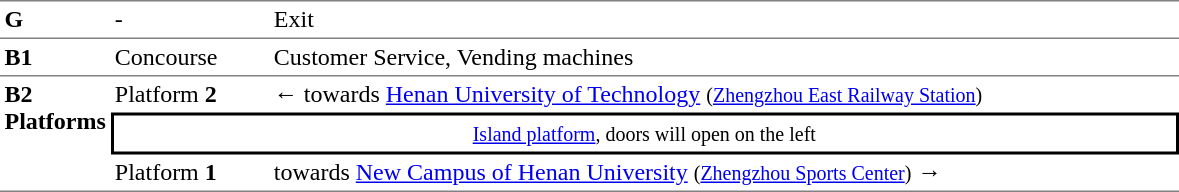<table table border=0 cellspacing=0 cellpadding=3>
<tr>
<td style="border-top:solid 1px gray;" width=50 valign=top><strong>G</strong></td>
<td style="border-top:solid 1px gray;" width=100 valign=top>-</td>
<td style="border-top:solid 1px gray;" width=600 valign=top>Exit</td>
</tr>
<tr>
<td style="border-bottom:solid 1px gray; border-top:solid 1px gray;" valign=top width=50><strong>B1</strong></td>
<td style="border-bottom:solid 1px gray; border-top:solid 1px gray;" valign=top width=100>Concourse<br></td>
<td style="border-bottom:solid 1px gray; border-top:solid 1px gray;" valign=top width=390>Customer Service, Vending machines</td>
</tr>
<tr>
<td style="border-bottom:solid 1px gray;" rowspan=3 valign=top><strong>B2<br>Platforms</strong></td>
<td>Platform <span> <strong>2</strong></span></td>
<td>←  towards <a href='#'>Henan University of Technology</a> <small>(<a href='#'>Zhengzhou East Railway Station</a>)</small></td>
</tr>
<tr>
<td style="border-right:solid 2px black;border-left:solid 2px black;border-top:solid 2px black;border-bottom:solid 2px black;text-align:center;" colspan=2><small><a href='#'>Island platform</a>, doors will open on the left</small></td>
</tr>
<tr>
<td style="border-bottom:solid 1px gray;">Platform <span> <strong>1</strong></span></td>
<td style="border-bottom:solid 1px gray;">  towards <a href='#'>New Campus of Henan University</a> <small>(<a href='#'>Zhengzhou Sports Center</a>)</small> →</td>
</tr>
</table>
